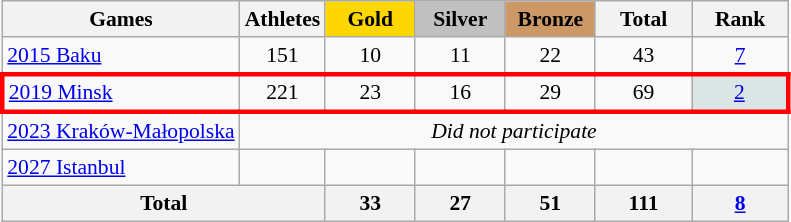<table class="wikitable" style="text-align:center; font-size:90%;">
<tr>
<th>Games</th>
<th>Athletes</th>
<td style="background:gold; width:3.7em; font-weight:bold;">Gold</td>
<td style="background:silver; width:3.7em; font-weight:bold;">Silver</td>
<td style="background:#cc9966; width:3.7em; font-weight:bold;">Bronze</td>
<th style="width:4em; font-weight:bold;">Total</th>
<th style="width:4em; font-weight:bold;">Rank</th>
</tr>
<tr>
<td align=left> <a href='#'>2015 Baku</a></td>
<td>151</td>
<td>10</td>
<td>11</td>
<td>22</td>
<td>43</td>
<td><a href='#'>7</a></td>
</tr>
<tr style="border: 3px solid red">
<td align=left> <a href='#'>2019 Minsk</a></td>
<td>221</td>
<td>23</td>
<td>16</td>
<td>29</td>
<td>69</td>
<td bgcolor=DCE5E5><a href='#'>2</a></td>
</tr>
<tr>
<td align=left> <a href='#'>2023 Kraków-Małopolska</a></td>
<td colspan=6><em>Did not participate</em></td>
</tr>
<tr>
<td align=left> <a href='#'>2027 Istanbul</a></td>
<td></td>
<td></td>
<td></td>
<td></td>
<td></td>
<td></td>
</tr>
<tr>
<th colspan=2>Total</th>
<th>33</th>
<th>27</th>
<th>51</th>
<th>111</th>
<th><a href='#'>8</a></th>
</tr>
</table>
